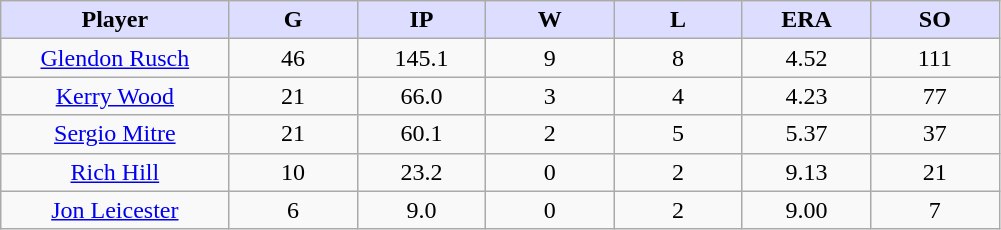<table class="wikitable sortable">
<tr>
<th style="background:#ddf; width:16%;">Player</th>
<th style="background:#ddf; width:9%;">G</th>
<th style="background:#ddf; width:9%;">IP</th>
<th style="background:#ddf; width:9%;">W</th>
<th style="background:#ddf; width:9%;">L</th>
<th style="background:#ddf; width:9%;">ERA</th>
<th style="background:#ddf; width:9%;">SO</th>
</tr>
<tr align=center>
<td><a href='#'>Glendon Rusch</a></td>
<td>46</td>
<td>145.1</td>
<td>9</td>
<td>8</td>
<td>4.52</td>
<td>111</td>
</tr>
<tr align=center>
<td><a href='#'>Kerry Wood</a></td>
<td>21</td>
<td>66.0</td>
<td>3</td>
<td>4</td>
<td>4.23</td>
<td>77</td>
</tr>
<tr align=center>
<td><a href='#'>Sergio Mitre</a></td>
<td>21</td>
<td>60.1</td>
<td>2</td>
<td>5</td>
<td>5.37</td>
<td>37</td>
</tr>
<tr align=center>
<td><a href='#'>Rich Hill</a></td>
<td>10</td>
<td>23.2</td>
<td>0</td>
<td>2</td>
<td>9.13</td>
<td>21</td>
</tr>
<tr align=center>
<td><a href='#'>Jon Leicester</a></td>
<td>6</td>
<td>9.0</td>
<td>0</td>
<td>2</td>
<td>9.00</td>
<td>7</td>
</tr>
</table>
